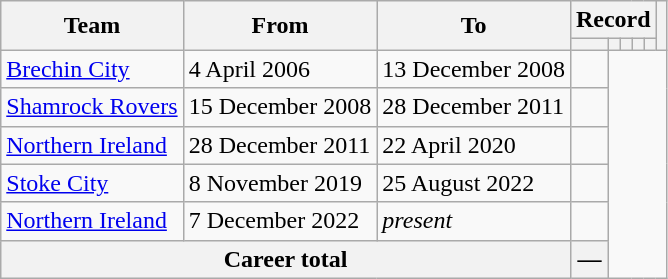<table class="wikitable" style="text-align: center">
<tr>
<th rowspan="2">Team</th>
<th rowspan="2">From</th>
<th rowspan="2">To</th>
<th colspan="5">Record</th>
<th rowspan=2></th>
</tr>
<tr>
<th></th>
<th></th>
<th></th>
<th></th>
<th></th>
</tr>
<tr>
<td align="left"><a href='#'>Brechin City</a></td>
<td align=left>4 April 2006</td>
<td align=left>13 December 2008<br></td>
<td></td>
</tr>
<tr>
<td align="left"><a href='#'>Shamrock Rovers</a></td>
<td align=left>15 December 2008</td>
<td align=left>28 December 2011<br></td>
<td></td>
</tr>
<tr>
<td align="left"><a href='#'>Northern Ireland</a></td>
<td align=left>28 December 2011</td>
<td align=left>22 April 2020<br></td>
<td></td>
</tr>
<tr>
<td align="left"><a href='#'>Stoke City</a></td>
<td align=left>8 November 2019</td>
<td align=left>25 August 2022<br></td>
<td></td>
</tr>
<tr>
<td align="left"><a href='#'>Northern Ireland</a></td>
<td align=left>7 December 2022</td>
<td align=left><em>present</em><br></td>
<td></td>
</tr>
<tr>
<th colspan=3><strong>Career total</strong><br></th>
<th>—</th>
</tr>
</table>
